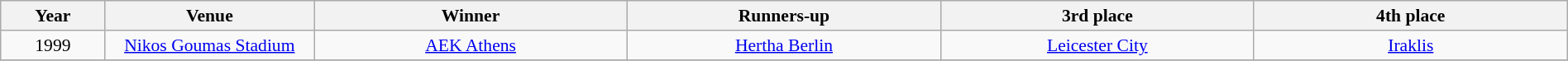<table class="wikitable" style="font-size:90%; width: 100%; text-align: center;">
<tr>
<th width=5%>Year</th>
<th width=10%>Venue</th>
<th width=15%>Winner</th>
<th width=15%>Runners-up</th>
<th width=15%>3rd place</th>
<th width=15%>4th place</th>
</tr>
<tr>
<td>1999</td>
<td><a href='#'>Nikos Goumas Stadium</a></td>
<td> <a href='#'>AEK Athens</a></td>
<td> <a href='#'>Hertha Berlin</a></td>
<td> <a href='#'>Leicester City</a></td>
<td> <a href='#'>Iraklis</a></td>
</tr>
<tr>
</tr>
</table>
